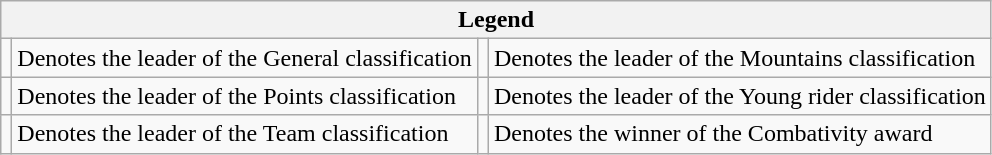<table class="wikitable noresize">
<tr>
<th colspan="4">Legend</th>
</tr>
<tr>
<td></td>
<td>Denotes the leader of the General classification</td>
<td></td>
<td>Denotes the leader of the Mountains classification</td>
</tr>
<tr>
<td></td>
<td>Denotes the leader of the Points classification</td>
<td></td>
<td>Denotes the leader of the Young rider classification</td>
</tr>
<tr>
<td></td>
<td>Denotes the leader of the Team classification</td>
<td></td>
<td>Denotes the winner of the Combativity award</td>
</tr>
</table>
